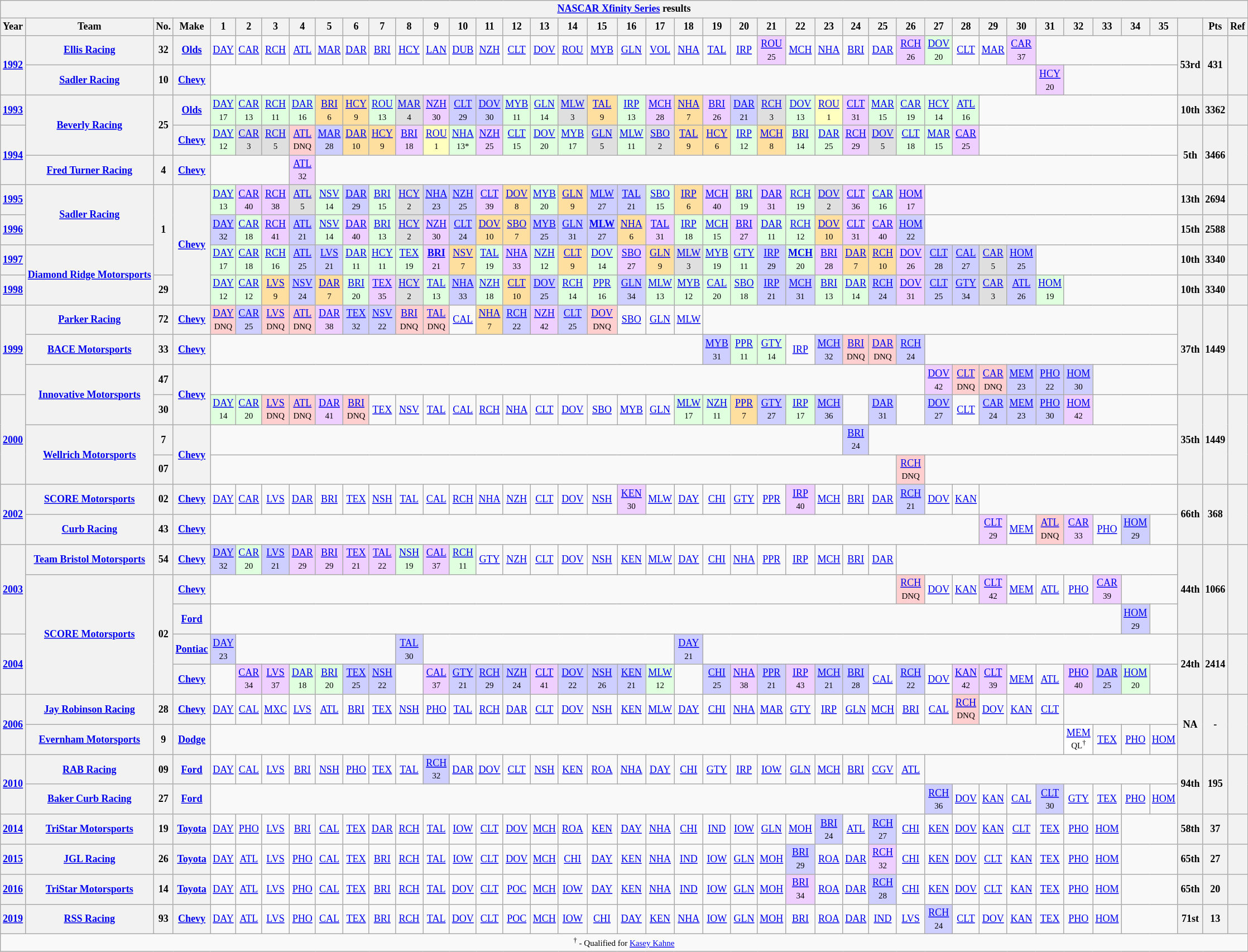<table class="wikitable" style="text-align:center; font-size:75%">
<tr>
<th colspan=42><a href='#'>NASCAR Xfinity Series</a> results</th>
</tr>
<tr>
<th>Year</th>
<th>Team</th>
<th>No.</th>
<th>Make</th>
<th>1</th>
<th>2</th>
<th>3</th>
<th>4</th>
<th>5</th>
<th>6</th>
<th>7</th>
<th>8</th>
<th>9</th>
<th>10</th>
<th>11</th>
<th>12</th>
<th>13</th>
<th>14</th>
<th>15</th>
<th>16</th>
<th>17</th>
<th>18</th>
<th>19</th>
<th>20</th>
<th>21</th>
<th>22</th>
<th>23</th>
<th>24</th>
<th>25</th>
<th>26</th>
<th>27</th>
<th>28</th>
<th>29</th>
<th>30</th>
<th>31</th>
<th>32</th>
<th>33</th>
<th>34</th>
<th>35</th>
<th></th>
<th>Pts</th>
<th>Ref</th>
</tr>
<tr>
<th rowspan=2><a href='#'>1992</a></th>
<th><a href='#'>Ellis Racing</a></th>
<th>32</th>
<th><a href='#'>Olds</a></th>
<td><a href='#'>DAY</a></td>
<td><a href='#'>CAR</a></td>
<td><a href='#'>RCH</a></td>
<td><a href='#'>ATL</a></td>
<td><a href='#'>MAR</a></td>
<td><a href='#'>DAR</a></td>
<td><a href='#'>BRI</a></td>
<td><a href='#'>HCY</a></td>
<td><a href='#'>LAN</a></td>
<td><a href='#'>DUB</a></td>
<td><a href='#'>NZH</a></td>
<td><a href='#'>CLT</a></td>
<td><a href='#'>DOV</a></td>
<td><a href='#'>ROU</a></td>
<td><a href='#'>MYB</a></td>
<td><a href='#'>GLN</a></td>
<td><a href='#'>VOL</a></td>
<td><a href='#'>NHA</a></td>
<td><a href='#'>TAL</a></td>
<td><a href='#'>IRP</a></td>
<td style="background:#EFCFFF;"><a href='#'>ROU</a><br><small>25</small></td>
<td><a href='#'>MCH</a></td>
<td><a href='#'>NHA</a></td>
<td><a href='#'>BRI</a></td>
<td><a href='#'>DAR</a></td>
<td style="background:#EFCFFF;"><a href='#'>RCH</a><br><small>26</small></td>
<td style="background:#DFFFDF;"><a href='#'>DOV</a><br><small>20</small></td>
<td><a href='#'>CLT</a></td>
<td><a href='#'>MAR</a></td>
<td style="background:#EFCFFF;"><a href='#'>CAR</a><br><small>37</small></td>
<td colspan=5></td>
<th rowspan=2>53rd</th>
<th rowspan=2>431</th>
<th rowspan=2></th>
</tr>
<tr>
<th><a href='#'>Sadler Racing</a></th>
<th>10</th>
<th><a href='#'>Chevy</a></th>
<td colspan=30></td>
<td style="background:#EFCFFF;"><a href='#'>HCY</a><br><small>20</small></td>
<td colspan=4></td>
</tr>
<tr>
<th><a href='#'>1993</a></th>
<th rowspan=2><a href='#'>Beverly Racing</a></th>
<th rowspan=2>25</th>
<th><a href='#'>Olds</a></th>
<td style="background:#DFFFDF;"><a href='#'>DAY</a><br><small>17</small></td>
<td style="background:#DFFFDF;"><a href='#'>CAR</a><br><small>13</small></td>
<td style="background:#DFFFDF;"><a href='#'>RCH</a><br><small>11</small></td>
<td style="background:#DFFFDF;"><a href='#'>DAR</a><br><small>16</small></td>
<td style="background:#FFDF9F;"><a href='#'>BRI</a><br><small>6</small></td>
<td style="background:#FFDF9F;"><a href='#'>HCY</a><br><small>9</small></td>
<td style="background:#DFFFDF;"><a href='#'>ROU</a><br><small>13</small></td>
<td style="background:#DFDFDF;"><a href='#'>MAR</a><br><small>4</small></td>
<td style="background:#EFCFFF;"><a href='#'>NZH</a><br><small>30</small></td>
<td style="background:#CFCFFF;"><a href='#'>CLT</a><br><small>29</small></td>
<td style="background:#CFCFFF;"><a href='#'>DOV</a><br><small>30</small></td>
<td style="background:#DFFFDF;"><a href='#'>MYB</a><br><small>11</small></td>
<td style="background:#DFFFDF;"><a href='#'>GLN</a><br><small>14</small></td>
<td style="background:#DFDFDF;"><a href='#'>MLW</a><br><small>3</small></td>
<td style="background:#FFDF9F;"><a href='#'>TAL</a><br><small>9</small></td>
<td style="background:#DFFFDF;"><a href='#'>IRP</a><br><small>13</small></td>
<td style="background:#EFCFFF;"><a href='#'>MCH</a><br><small>28</small></td>
<td style="background:#FFDF9F;"><a href='#'>NHA</a><br><small>7</small></td>
<td style="background:#EFCFFF;"><a href='#'>BRI</a><br><small>26</small></td>
<td style="background:#CFCFFF;"><a href='#'>DAR</a><br><small>21</small></td>
<td style="background:#DFDFDF;"><a href='#'>RCH</a><br><small>3</small></td>
<td style="background:#DFFFDF;"><a href='#'>DOV</a><br><small>13</small></td>
<td style="background:#FFFFBF;"><a href='#'>ROU</a><br><small>1</small></td>
<td style="background:#EFCFFF;"><a href='#'>CLT</a><br><small>31</small></td>
<td style="background:#DFFFDF;"><a href='#'>MAR</a><br><small>15</small></td>
<td style="background:#DFFFDF;"><a href='#'>CAR</a><br><small>19</small></td>
<td style="background:#DFFFDF;"><a href='#'>HCY</a><br><small>14</small></td>
<td style="background:#DFFFDF;"><a href='#'>ATL</a><br><small>16</small></td>
<td colspan=7></td>
<th>10th</th>
<th>3362</th>
<th></th>
</tr>
<tr>
<th rowspan=2><a href='#'>1994</a></th>
<th><a href='#'>Chevy</a></th>
<td style="background:#DFFFDF;"><a href='#'>DAY</a><br><small>12</small></td>
<td style="background:#DFDFDF;"><a href='#'>CAR</a><br><small>3</small></td>
<td style="background:#DFDFDF;"><a href='#'>RCH</a><br><small>5</small></td>
<td style="background:#FFCFCF;"><a href='#'>ATL</a><br><small>DNQ</small></td>
<td style="background:#CFCFFF;"><a href='#'>MAR</a><br><small>28</small></td>
<td style="background:#FFDF9F;"><a href='#'>DAR</a><br><small>10</small></td>
<td style="background:#FFDF9F;"><a href='#'>HCY</a><br><small>9</small></td>
<td style="background:#EFCFFF;"><a href='#'>BRI</a><br><small>18</small></td>
<td style="background:#FFFFBF;"><a href='#'>ROU</a><br><small>1</small></td>
<td style="background:#DFFFDF;"><a href='#'>NHA</a><br><small>13*</small></td>
<td style="background:#EFCFFF;"><a href='#'>NZH</a><br><small>25</small></td>
<td style="background:#DFFFDF;"><a href='#'>CLT</a><br><small>15</small></td>
<td style="background:#DFFFDF;"><a href='#'>DOV</a><br><small>20</small></td>
<td style="background:#DFFFDF;"><a href='#'>MYB</a><br><small>17</small></td>
<td style="background:#DFDFDF;"><a href='#'>GLN</a><br><small>5</small></td>
<td style="background:#DFFFDF;"><a href='#'>MLW</a><br><small>11</small></td>
<td style="background:#DFDFDF;"><a href='#'>SBO</a><br><small>2</small></td>
<td style="background:#FFDF9F;"><a href='#'>TAL</a><br><small>9</small></td>
<td style="background:#FFDF9F;"><a href='#'>HCY</a><br><small>6</small></td>
<td style="background:#DFFFDF;"><a href='#'>IRP</a><br><small>12</small></td>
<td style="background:#FFDF9F;"><a href='#'>MCH</a><br><small>8</small></td>
<td style="background:#DFFFDF;"><a href='#'>BRI</a><br><small>14</small></td>
<td style="background:#DFFFDF;"><a href='#'>DAR</a><br><small>25</small></td>
<td style="background:#EFCFFF;"><a href='#'>RCH</a><br><small>29</small></td>
<td style="background:#DFDFDF;"><a href='#'>DOV</a><br><small>5</small></td>
<td style="background:#DFFFDF;"><a href='#'>CLT</a><br><small>18</small></td>
<td style="background:#DFFFDF;"><a href='#'>MAR</a><br><small>15</small></td>
<td style="background:#EFCFFF;"><a href='#'>CAR</a><br><small>25</small></td>
<td colspan=7></td>
<th rowspan=2>5th</th>
<th rowspan=2>3466</th>
<th rowspan=2></th>
</tr>
<tr>
<th><a href='#'>Fred Turner Racing</a></th>
<th>4</th>
<th><a href='#'>Chevy</a></th>
<td colspan=3></td>
<td style="background:#EFCFFF;"><a href='#'>ATL</a><br><small>32</small></td>
<td colspan=31></td>
</tr>
<tr>
<th><a href='#'>1995</a></th>
<th rowspan=2><a href='#'>Sadler Racing</a></th>
<th rowspan=3>1</th>
<th rowspan=4><a href='#'>Chevy</a></th>
<td style="background:#DFFFDF;"><a href='#'>DAY</a><br><small>13</small></td>
<td style="background:#EFCFFF;"><a href='#'>CAR</a><br><small>40</small></td>
<td style="background:#EFCFFF;"><a href='#'>RCH</a><br><small>38</small></td>
<td style="background:#DFDFDF;"><a href='#'>ATL</a><br><small>5</small></td>
<td style="background:#DFFFDF;"><a href='#'>NSV</a><br><small>14</small></td>
<td style="background:#CFCFFF;"><a href='#'>DAR</a><br><small>29</small></td>
<td style="background:#DFFFDF;"><a href='#'>BRI</a><br><small>15</small></td>
<td style="background:#DFDFDF;"><a href='#'>HCY</a><br><small>2</small></td>
<td style="background:#CFCFFF;"><a href='#'>NHA</a><br><small>23</small></td>
<td style="background:#CFCFFF;"><a href='#'>NZH</a><br><small>25</small></td>
<td style="background:#EFCFFF;"><a href='#'>CLT</a><br><small>39</small></td>
<td style="background:#FFDF9F;"><a href='#'>DOV</a><br><small>8</small></td>
<td style="background:#DFFFDF;"><a href='#'>MYB</a><br><small>20</small></td>
<td style="background:#FFDF9F;"><a href='#'>GLN</a><br><small>9</small></td>
<td style="background:#CFCFFF;"><a href='#'>MLW</a><br><small>27</small></td>
<td style="background:#CFCFFF;"><a href='#'>TAL</a><br><small>21</small></td>
<td style="background:#DFFFDF;"><a href='#'>SBO</a><br><small>15</small></td>
<td style="background:#FFDF9F;"><a href='#'>IRP</a><br><small>6</small></td>
<td style="background:#EFCFFF;"><a href='#'>MCH</a><br><small>40</small></td>
<td style="background:#DFFFDF;"><a href='#'>BRI</a><br><small>19</small></td>
<td style="background:#EFCFFF;"><a href='#'>DAR</a><br><small>31</small></td>
<td style="background:#DFFFDF;"><a href='#'>RCH</a><br><small>19</small></td>
<td style="background:#DFDFDF;"><a href='#'>DOV</a><br><small>2</small></td>
<td style="background:#EFCFFF;"><a href='#'>CLT</a><br><small>36</small></td>
<td style="background:#DFFFDF;"><a href='#'>CAR</a><br><small>16</small></td>
<td style="background:#EFCFFF;"><a href='#'>HOM</a><br><small>17</small></td>
<td colspan=9></td>
<th>13th</th>
<th>2694</th>
<th></th>
</tr>
<tr>
<th><a href='#'>1996</a></th>
<td style="background:#CFCFFF;"><a href='#'>DAY</a><br><small>32</small></td>
<td style="background:#DFFFDF;"><a href='#'>CAR</a><br><small>18</small></td>
<td style="background:#EFCFFF;"><a href='#'>RCH</a><br><small>41</small></td>
<td style="background:#CFCFFF;"><a href='#'>ATL</a><br><small>21</small></td>
<td style="background:#DFFFDF;"><a href='#'>NSV</a><br><small>14</small></td>
<td style="background:#EFCFFF;"><a href='#'>DAR</a><br><small>40</small></td>
<td style="background:#DFFFDF;"><a href='#'>BRI</a><br><small>13</small></td>
<td style="background:#DFDFDF;"><a href='#'>HCY</a><br><small>2</small></td>
<td style="background:#EFCFFF;"><a href='#'>NZH</a><br><small>30</small></td>
<td style="background:#CFCFFF;"><a href='#'>CLT</a><br><small>24</small></td>
<td style="background:#FFDF9F;"><a href='#'>DOV</a><br><small>10</small></td>
<td style="background:#FFDF9F;"><a href='#'>SBO</a><br><small>7</small></td>
<td style="background:#CFCFFF;"><a href='#'>MYB</a><br><small>25</small></td>
<td style="background:#CFCFFF;"><a href='#'>GLN</a><br><small>31</small></td>
<td style="background:#CFCFFF;"><strong><a href='#'>MLW</a></strong><br><small>27</small></td>
<td style="background:#FFDF9F;"><a href='#'>NHA</a><br><small>6</small></td>
<td style="background:#EFCFFF;"><a href='#'>TAL</a><br><small>31</small></td>
<td style="background:#DFFFDF;"><a href='#'>IRP</a><br><small>18</small></td>
<td style="background:#DFFFDF;"><a href='#'>MCH</a><br><small>15</small></td>
<td style="background:#EFCFFF;"><a href='#'>BRI</a><br><small>27</small></td>
<td style="background:#DFFFDF;"><a href='#'>DAR</a><br><small>11</small></td>
<td style="background:#DFFFDF;"><a href='#'>RCH</a><br><small>12</small></td>
<td style="background:#FFDF9F;"><a href='#'>DOV</a><br><small>10</small></td>
<td style="background:#EFCFFF;"><a href='#'>CLT</a><br><small>31</small></td>
<td style="background:#EFCFFF;"><a href='#'>CAR</a><br><small>40</small></td>
<td style="background:#CFCFFF;"><a href='#'>HOM</a><br><small>22</small></td>
<td colspan=9></td>
<th>15th</th>
<th>2588</th>
<th></th>
</tr>
<tr>
<th><a href='#'>1997</a></th>
<th rowspan=2  nowrap><a href='#'>Diamond Ridge Motorsports</a></th>
<td style="background:#DFFFDF;"><a href='#'>DAY</a><br><small>17</small></td>
<td style="background:#DFFFDF;"><a href='#'>CAR</a><br><small>18</small></td>
<td style="background:#DFFFDF;"><a href='#'>RCH</a><br><small>16</small></td>
<td style="background:#CFCFFF;"><a href='#'>ATL</a><br><small>25</small></td>
<td style="background:#CFCFFF;"><a href='#'>LVS</a><br><small>21</small></td>
<td style="background:#DFFFDF;"><a href='#'>DAR</a><br><small>11</small></td>
<td style="background:#DFFFDF;"><a href='#'>HCY</a><br><small>11</small></td>
<td style="background:#DFFFDF;"><a href='#'>TEX</a><br><small>19</small></td>
<td style="background:#EFCFFF;"><strong><a href='#'>BRI</a></strong><br><small>21</small></td>
<td style="background:#FFDF9F;"><a href='#'>NSV</a><br><small>7</small></td>
<td style="background:#DFFFDF;"><a href='#'>TAL</a><br><small>19</small></td>
<td style="background:#EFCFFF;"><a href='#'>NHA</a><br><small>33</small></td>
<td style="background:#DFFFDF;"><a href='#'>NZH</a><br><small>12</small></td>
<td style="background:#FFDF9F;"><a href='#'>CLT</a><br><small>9</small></td>
<td style="background:#DFFFDF;"><a href='#'>DOV</a><br><small>14</small></td>
<td style="background:#EFCFFF;"><a href='#'>SBO</a><br><small>27</small></td>
<td style="background:#FFDF9F;"><a href='#'>GLN</a><br><small>9</small></td>
<td style="background:#DFDFDF;"><a href='#'>MLW</a><br><small>3</small></td>
<td style="background:#DFFFDF;"><a href='#'>MYB</a><br><small>19</small></td>
<td style="background:#DFFFDF;"><a href='#'>GTY</a><br><small>11</small></td>
<td style="background:#CFCFFF;"><a href='#'>IRP</a><br><small>29</small></td>
<td style="background:#DFFFDF;"><strong><a href='#'>MCH</a></strong><br><small>20</small></td>
<td style="background:#EFCFFF;"><a href='#'>BRI</a><br><small>28</small></td>
<td style="background:#FFDF9F;"><a href='#'>DAR</a><br><small>7</small></td>
<td style="background:#FFDF9F;"><a href='#'>RCH</a><br><small>10</small></td>
<td style="background:#EFCFFF;"><a href='#'>DOV</a><br><small>26</small></td>
<td style="background:#CFCFFF;"><a href='#'>CLT</a><br><small>28</small></td>
<td style="background:#CFCFFF;"><a href='#'>CAL</a><br><small>27</small></td>
<td style="background:#DFDFDF;"><a href='#'>CAR</a><br><small>5</small></td>
<td style="background:#CFCFFF;"><a href='#'>HOM</a><br><small>25</small></td>
<td colspan=5></td>
<th>10th</th>
<th>3340</th>
<th></th>
</tr>
<tr>
<th><a href='#'>1998</a></th>
<th>29</th>
<td style="background:#DFFFDF;"><a href='#'>DAY</a><br><small>12</small></td>
<td style="background:#DFFFDF;"><a href='#'>CAR</a><br><small>12</small></td>
<td style="background:#FFDF9F;"><a href='#'>LVS</a><br><small>9</small></td>
<td style="background:#CFCFFF;"><a href='#'>NSV</a><br><small>24</small></td>
<td style="background:#FFDF9F;"><a href='#'>DAR</a><br><small>7</small></td>
<td style="background:#DFFFDF;"><a href='#'>BRI</a><br><small>20</small></td>
<td style="background:#EFCFFF;"><a href='#'>TEX</a><br><small>35</small></td>
<td style="background:#DFDFDF;"><a href='#'>HCY</a><br><small>2</small></td>
<td style="background:#DFFFDF;"><a href='#'>TAL</a><br><small>13</small></td>
<td style="background:#CFCFFF;"><a href='#'>NHA</a><br><small>33</small></td>
<td style="background:#DFFFDF;"><a href='#'>NZH</a><br><small>18</small></td>
<td style="background:#FFDF9F;"><a href='#'>CLT</a><br><small>10</small></td>
<td style="background:#CFCFFF;"><a href='#'>DOV</a><br><small>25</small></td>
<td style="background:#DFFFDF;"><a href='#'>RCH</a><br><small>14</small></td>
<td style="background:#DFFFDF;"><a href='#'>PPR</a><br><small>16</small></td>
<td style="background:#CFCFFF;"><a href='#'>GLN</a><br><small>34</small></td>
<td style="background:#DFFFDF;"><a href='#'>MLW</a><br><small>13</small></td>
<td style="background:#DFFFDF;"><a href='#'>MYB</a><br><small>12</small></td>
<td style="background:#DFFFDF;"><a href='#'>CAL</a><br><small>20</small></td>
<td style="background:#DFFFDF;"><a href='#'>SBO</a><br><small>18</small></td>
<td style="background:#CFCFFF;"><a href='#'>IRP</a><br><small>21</small></td>
<td style="background:#CFCFFF;"><a href='#'>MCH</a><br><small>31</small></td>
<td style="background:#DFFFDF;"><a href='#'>BRI</a><br><small>13</small></td>
<td style="background:#DFFFDF;"><a href='#'>DAR</a><br><small>14</small></td>
<td style="background:#CFCFFF;"><a href='#'>RCH</a><br><small>24</small></td>
<td style="background:#EFCFFF;"><a href='#'>DOV</a><br><small>31</small></td>
<td style="background:#CFCFFF;"><a href='#'>CLT</a><br><small>25</small></td>
<td style="background:#CFCFFF;"><a href='#'>GTY</a><br><small>34</small></td>
<td style="background:#DFDFDF;"><a href='#'>CAR</a><br><small>3</small></td>
<td style="background:#CFCFFF;"><a href='#'>ATL</a><br><small>26</small></td>
<td style="background:#DFFFDF;"><a href='#'>HOM</a><br><small>19</small></td>
<td colspan=4></td>
<th>10th</th>
<th>3340</th>
<th></th>
</tr>
<tr>
<th rowspan=3><a href='#'>1999</a></th>
<th><a href='#'>Parker Racing</a></th>
<th>72</th>
<th><a href='#'>Chevy</a></th>
<td style="background:#FFCFCF;"><a href='#'>DAY</a><br><small>DNQ</small></td>
<td style="background:#CFCFFF;"><a href='#'>CAR</a><br><small>25</small></td>
<td style="background:#FFCFCF;"><a href='#'>LVS</a><br><small>DNQ</small></td>
<td style="background:#FFCFCF;"><a href='#'>ATL</a><br><small>DNQ</small></td>
<td style="background:#EFCFFF;"><a href='#'>DAR</a><br><small>38</small></td>
<td style="background:#CFCFFF;"><a href='#'>TEX</a><br><small>32</small></td>
<td style="background:#CFCFFF;"><a href='#'>NSV</a><br><small>22</small></td>
<td style="background:#FFCFCF;"><a href='#'>BRI</a><br><small>DNQ</small></td>
<td style="background:#FFCFCF;"><a href='#'>TAL</a><br><small>DNQ</small></td>
<td><a href='#'>CAL</a></td>
<td style="background:#FFDF9F;"><a href='#'>NHA</a><br><small>7</small></td>
<td style="background:#CFCFFF;"><a href='#'>RCH</a><br><small>22</small></td>
<td style="background:#EFCFFF;"><a href='#'>NZH</a><br><small>42</small></td>
<td style="background:#CFCFFF;"><a href='#'>CLT</a><br><small>25</small></td>
<td style="background:#FFCFCF;"><a href='#'>DOV</a><br><small>DNQ</small></td>
<td><a href='#'>SBO</a></td>
<td><a href='#'>GLN</a></td>
<td><a href='#'>MLW</a></td>
<td colspan=17></td>
<th rowspan=3>37th</th>
<th rowspan=3>1449</th>
<th rowspan=3></th>
</tr>
<tr>
<th><a href='#'>BACE Motorsports</a></th>
<th>33</th>
<th><a href='#'>Chevy</a></th>
<td colspan=18></td>
<td style="background:#CFCFFF;"><a href='#'>MYB</a><br><small>31</small></td>
<td style="background:#DFFFDF;"><a href='#'>PPR</a><br><small>11</small></td>
<td style="background:#DFFFDF;"><a href='#'>GTY</a><br><small>14</small></td>
<td><a href='#'>IRP</a></td>
<td style="background:#CFCFFF;"><a href='#'>MCH</a><br><small>32</small></td>
<td style="background:#FFCFCF;"><a href='#'>BRI</a><br><small>DNQ</small></td>
<td style="background:#FFCFCF;"><a href='#'>DAR</a><br><small>DNQ</small></td>
<td style="background:#CFCFFF;"><a href='#'>RCH</a><br><small>24</small></td>
<td colspan=9></td>
</tr>
<tr>
<th rowspan=2><a href='#'>Innovative Motorsports</a></th>
<th>47</th>
<th rowspan=2><a href='#'>Chevy</a></th>
<td colspan=26></td>
<td style="background:#EFCFFF;"><a href='#'>DOV</a><br><small>42</small></td>
<td style="background:#FFCFCF;"><a href='#'>CLT</a><br><small>DNQ</small></td>
<td style="background:#FFCFCF;"><a href='#'>CAR</a><br><small>DNQ</small></td>
<td style="background:#CFCFFF;"><a href='#'>MEM</a><br><small>23</small></td>
<td style="background:#CFCFFF;"><a href='#'>PHO</a><br><small>22</small></td>
<td style="background:#CFCFFF;"><a href='#'>HOM</a><br><small>30</small></td>
<td colspan=3></td>
</tr>
<tr>
<th rowspan=3><a href='#'>2000</a></th>
<th>30</th>
<td style="background:#DFFFDF;"><a href='#'>DAY</a><br><small>14</small></td>
<td style="background:#DFFFDF;"><a href='#'>CAR</a><br><small>20</small></td>
<td style="background:#FFCFCF;"><a href='#'>LVS</a><br><small>DNQ</small></td>
<td style="background:#FFCFCF;"><a href='#'>ATL</a><br><small>DNQ</small></td>
<td style="background:#EFCFFF;"><a href='#'>DAR</a><br><small>41</small></td>
<td style="background:#FFCFCF;"><a href='#'>BRI</a><br><small>DNQ</small></td>
<td><a href='#'>TEX</a></td>
<td><a href='#'>NSV</a></td>
<td><a href='#'>TAL</a></td>
<td><a href='#'>CAL</a></td>
<td><a href='#'>RCH</a></td>
<td><a href='#'>NHA</a></td>
<td><a href='#'>CLT</a></td>
<td><a href='#'>DOV</a></td>
<td><a href='#'>SBO</a></td>
<td><a href='#'>MYB</a></td>
<td><a href='#'>GLN</a></td>
<td style="background:#DFFFDF;"><a href='#'>MLW</a><br><small>17</small></td>
<td style="background:#DFFFDF;"><a href='#'>NZH</a><br><small>11</small></td>
<td style="background:#FFDF9F;"><a href='#'>PPR</a><br><small>7</small></td>
<td style="background:#CFCFFF;"><a href='#'>GTY</a><br><small>27</small></td>
<td style="background:#DFFFDF;"><a href='#'>IRP</a><br><small>17</small></td>
<td style="background:#CFCFFF;"><a href='#'>MCH</a><br><small>36</small></td>
<td></td>
<td style="background:#CFCFFF;"><a href='#'>DAR</a><br><small>31</small></td>
<td></td>
<td style="background:#CFCFFF;"><a href='#'>DOV</a><br><small>27</small></td>
<td><a href='#'>CLT</a></td>
<td style="background:#CFCFFF;"><a href='#'>CAR</a><br><small>24</small></td>
<td style="background:#CFCFFF;"><a href='#'>MEM</a><br><small>23</small></td>
<td style="background:#CFCFFF;"><a href='#'>PHO</a><br><small>30</small></td>
<td style="background:#EFCFFF;"><a href='#'>HOM</a><br><small>42</small></td>
<td colspan=3></td>
<th rowspan=3>35th</th>
<th rowspan=3>1449</th>
<th rowspan=3></th>
</tr>
<tr>
<th rowspan=2><a href='#'>Wellrich Motorsports</a></th>
<th>7</th>
<th rowspan=2><a href='#'>Chevy</a></th>
<td colspan=23></td>
<td style="background:#CFCFFF;"><a href='#'>BRI</a><br><small>24</small></td>
<td colspan=11></td>
</tr>
<tr>
<th>07</th>
<td colspan=25></td>
<td style="background:#FFCFCF;"><a href='#'>RCH</a><br><small>DNQ</small></td>
<td colspan=9></td>
</tr>
<tr>
<th rowspan=2><a href='#'>2002</a></th>
<th><a href='#'>SCORE Motorsports</a></th>
<th>02</th>
<th><a href='#'>Chevy</a></th>
<td><a href='#'>DAY</a></td>
<td><a href='#'>CAR</a></td>
<td><a href='#'>LVS</a></td>
<td><a href='#'>DAR</a></td>
<td><a href='#'>BRI</a></td>
<td><a href='#'>TEX</a></td>
<td><a href='#'>NSH</a></td>
<td><a href='#'>TAL</a></td>
<td><a href='#'>CAL</a></td>
<td><a href='#'>RCH</a></td>
<td><a href='#'>NHA</a></td>
<td><a href='#'>NZH</a></td>
<td><a href='#'>CLT</a></td>
<td><a href='#'>DOV</a></td>
<td><a href='#'>NSH</a></td>
<td style="background:#EFCFFF;"><a href='#'>KEN</a><br><small>30</small></td>
<td><a href='#'>MLW</a></td>
<td><a href='#'>DAY</a></td>
<td><a href='#'>CHI</a></td>
<td><a href='#'>GTY</a></td>
<td><a href='#'>PPR</a></td>
<td style="background:#EFCFFF;"><a href='#'>IRP</a><br><small>40</small></td>
<td><a href='#'>MCH</a></td>
<td><a href='#'>BRI</a></td>
<td><a href='#'>DAR</a></td>
<td style="background:#CFCFFF;"><a href='#'>RCH</a><br><small>21</small></td>
<td><a href='#'>DOV</a></td>
<td><a href='#'>KAN</a></td>
<td colspan=7></td>
<th rowspan=2>66th</th>
<th rowspan=2>368</th>
<th rowspan=2></th>
</tr>
<tr>
<th><a href='#'>Curb Racing</a></th>
<th>43</th>
<th><a href='#'>Chevy</a></th>
<td colspan=28></td>
<td style="background:#EFCFFF;"><a href='#'>CLT</a><br><small>29</small></td>
<td><a href='#'>MEM</a></td>
<td style="background:#FFCFCF;"><a href='#'>ATL</a><br><small>DNQ</small></td>
<td style="background:#EFCFFF;"><a href='#'>CAR</a><br><small>33</small></td>
<td><a href='#'>PHO</a></td>
<td style="background:#CFCFFF;"><a href='#'>HOM</a><br><small>29</small></td>
<td></td>
</tr>
<tr>
<th rowspan=3><a href='#'>2003</a></th>
<th><a href='#'>Team Bristol Motorsports</a></th>
<th>54</th>
<th><a href='#'>Chevy</a></th>
<td style="background:#CFCFFF;"><a href='#'>DAY</a><br><small>32</small></td>
<td style="background:#DFFFDF;"><a href='#'>CAR</a><br><small>20</small></td>
<td style="background:#CFCFFF;"><a href='#'>LVS</a><br><small>21</small></td>
<td style="background:#EFCFFF;"><a href='#'>DAR</a><br><small>29</small></td>
<td style="background:#EFCFFF;"><a href='#'>BRI</a><br><small>29</small></td>
<td style="background:#EFCFFF;"><a href='#'>TEX</a><br><small>21</small></td>
<td style="background:#EFCFFF;"><a href='#'>TAL</a><br><small>22</small></td>
<td style="background:#DFFFDF;"><a href='#'>NSH</a><br><small>19</small></td>
<td style="background:#EFCFFF;"><a href='#'>CAL</a><br><small>37</small></td>
<td style="background:#DFFFDF;"><a href='#'>RCH</a><br><small>11</small></td>
<td><a href='#'>GTY</a></td>
<td><a href='#'>NZH</a></td>
<td><a href='#'>CLT</a></td>
<td><a href='#'>DOV</a></td>
<td><a href='#'>NSH</a></td>
<td><a href='#'>KEN</a></td>
<td><a href='#'>MLW</a></td>
<td><a href='#'>DAY</a></td>
<td><a href='#'>CHI</a></td>
<td><a href='#'>NHA</a></td>
<td><a href='#'>PPR</a></td>
<td><a href='#'>IRP</a></td>
<td><a href='#'>MCH</a></td>
<td><a href='#'>BRI</a></td>
<td><a href='#'>DAR</a></td>
<td colspan=10></td>
<th rowspan=3>44th</th>
<th rowspan=3>1066</th>
<th rowspan=3></th>
</tr>
<tr>
<th rowspan=4><a href='#'>SCORE Motorsports</a></th>
<th rowspan=4>02</th>
<th><a href='#'>Chevy</a></th>
<td colspan=25></td>
<td style="background:#FFCFCF;"><a href='#'>RCH</a><br><small>DNQ</small></td>
<td><a href='#'>DOV</a></td>
<td><a href='#'>KAN</a></td>
<td style="background:#EFCFFF;"><a href='#'>CLT</a><br><small>42</small></td>
<td><a href='#'>MEM</a></td>
<td><a href='#'>ATL</a></td>
<td><a href='#'>PHO</a></td>
<td style="background:#EFCFFF;"><a href='#'>CAR</a><br><small>39</small></td>
<td colspan=2></td>
</tr>
<tr>
<th><a href='#'>Ford</a></th>
<td colspan=33></td>
<td style="background:#CFCFFF;"><a href='#'>HOM</a><br><small>29</small></td>
<td></td>
</tr>
<tr>
<th rowspan=2><a href='#'>2004</a></th>
<th><a href='#'>Pontiac</a></th>
<td style="background:#CFCFFF;"><a href='#'>DAY</a><br><small>23</small></td>
<td colspan=6></td>
<td style="background:#CFCFFF;"><a href='#'>TAL</a><br><small>30</small></td>
<td colspan=9></td>
<td style="background:#CFCFFF;"><a href='#'>DAY</a><br><small>21</small></td>
<td colspan=17></td>
<th rowspan=2>24th</th>
<th rowspan=2>2414</th>
<th rowspan=2></th>
</tr>
<tr>
<th><a href='#'>Chevy</a></th>
<td></td>
<td style="background:#EFCFFF;"><a href='#'>CAR</a><br><small>34</small></td>
<td style="background:#EFCFFF;"><a href='#'>LVS</a><br><small>37</small></td>
<td style="background:#DFFFDF;"><a href='#'>DAR</a><br><small>18</small></td>
<td style="background:#DFFFDF;"><a href='#'>BRI</a><br><small>20</small></td>
<td style="background:#CFCFFF;"><a href='#'>TEX</a><br><small>25</small></td>
<td style="background:#CFCFFF;"><a href='#'>NSH</a><br><small>22</small></td>
<td></td>
<td style="background:#EFCFFF;"><a href='#'>CAL</a><br><small>37</small></td>
<td style="background:#CFCFFF;"><a href='#'>GTY</a><br><small>21</small></td>
<td style="background:#CFCFFF;"><a href='#'>RCH</a><br><small>29</small></td>
<td style="background:#CFCFFF;"><a href='#'>NZH</a><br><small>24</small></td>
<td style="background:#EFCFFF;"><a href='#'>CLT</a><br><small>41</small></td>
<td style="background:#CFCFFF;"><a href='#'>DOV</a><br><small>22</small></td>
<td style="background:#CFCFFF;"><a href='#'>NSH</a><br><small>26</small></td>
<td style="background:#CFCFFF;"><a href='#'>KEN</a><br><small>21</small></td>
<td style="background:#DFFFDF;"><a href='#'>MLW</a><br><small>12</small></td>
<td></td>
<td style="background:#CFCFFF;"><a href='#'>CHI</a><br><small>25</small></td>
<td style="background:#EFCFFF;"><a href='#'>NHA</a><br><small>38</small></td>
<td style="background:#CFCFFF;"><a href='#'>PPR</a><br><small>21</small></td>
<td style="background:#EFCFFF;"><a href='#'>IRP</a><br><small>43</small></td>
<td style="background:#CFCFFF;"><a href='#'>MCH</a><br><small>21</small></td>
<td style="background:#CFCFFF;"><a href='#'>BRI</a><br><small>28</small></td>
<td><a href='#'>CAL</a></td>
<td style="background:#CFCFFF;"><a href='#'>RCH</a><br><small>22</small></td>
<td><a href='#'>DOV</a></td>
<td style="background:#EFCFFF;"><a href='#'>KAN</a><br><small>42</small></td>
<td style="background:#EFCFFF;"><a href='#'>CLT</a><br><small>39</small></td>
<td><a href='#'>MEM</a></td>
<td><a href='#'>ATL</a></td>
<td style="background:#EFCFFF;"><a href='#'>PHO</a><br><small>40</small></td>
<td style="background:#CFCFFF;"><a href='#'>DAR</a><br><small>25</small></td>
<td style="background:#DFFFDF;"><a href='#'>HOM</a><br><small>20</small></td>
<td></td>
</tr>
<tr>
<th rowspan=2><a href='#'>2006</a></th>
<th><a href='#'>Jay Robinson Racing</a></th>
<th>28</th>
<th><a href='#'>Chevy</a></th>
<td><a href='#'>DAY</a></td>
<td><a href='#'>CAL</a></td>
<td><a href='#'>MXC</a></td>
<td><a href='#'>LVS</a></td>
<td><a href='#'>ATL</a></td>
<td><a href='#'>BRI</a></td>
<td><a href='#'>TEX</a></td>
<td><a href='#'>NSH</a></td>
<td><a href='#'>PHO</a></td>
<td><a href='#'>TAL</a></td>
<td><a href='#'>RCH</a></td>
<td><a href='#'>DAR</a></td>
<td><a href='#'>CLT</a></td>
<td><a href='#'>DOV</a></td>
<td><a href='#'>NSH</a></td>
<td><a href='#'>KEN</a></td>
<td><a href='#'>MLW</a></td>
<td><a href='#'>DAY</a></td>
<td><a href='#'>CHI</a></td>
<td><a href='#'>NHA</a></td>
<td><a href='#'>MAR</a></td>
<td><a href='#'>GTY</a></td>
<td><a href='#'>IRP</a></td>
<td><a href='#'>GLN</a></td>
<td><a href='#'>MCH</a></td>
<td><a href='#'>BRI</a></td>
<td><a href='#'>CAL</a></td>
<td style="background:#FFCFCF;"><a href='#'>RCH</a><br><small>DNQ</small></td>
<td><a href='#'>DOV</a></td>
<td><a href='#'>KAN</a></td>
<td><a href='#'>CLT</a></td>
<td colspan=4></td>
<th rowspan=2>NA</th>
<th rowspan=2>-</th>
<th rowspan=2></th>
</tr>
<tr>
<th><a href='#'>Evernham Motorsports</a></th>
<th>9</th>
<th><a href='#'>Dodge</a></th>
<td colspan=31></td>
<td style="background:#FFFFFF;"><a href='#'>MEM</a><br><small>QL<sup>†</sup></small></td>
<td><a href='#'>TEX</a></td>
<td><a href='#'>PHO</a></td>
<td><a href='#'>HOM</a></td>
</tr>
<tr>
<th rowspan=2><a href='#'>2010</a></th>
<th><a href='#'>RAB Racing</a></th>
<th>09</th>
<th><a href='#'>Ford</a></th>
<td><a href='#'>DAY</a></td>
<td><a href='#'>CAL</a></td>
<td><a href='#'>LVS</a></td>
<td><a href='#'>BRI</a></td>
<td><a href='#'>NSH</a></td>
<td><a href='#'>PHO</a></td>
<td><a href='#'>TEX</a></td>
<td><a href='#'>TAL</a></td>
<td style="background:#CFCFFF;"><a href='#'>RCH</a><br><small>32</small></td>
<td><a href='#'>DAR</a></td>
<td><a href='#'>DOV</a></td>
<td><a href='#'>CLT</a></td>
<td><a href='#'>NSH</a></td>
<td><a href='#'>KEN</a></td>
<td><a href='#'>ROA</a></td>
<td><a href='#'>NHA</a></td>
<td><a href='#'>DAY</a></td>
<td><a href='#'>CHI</a></td>
<td><a href='#'>GTY</a></td>
<td><a href='#'>IRP</a></td>
<td><a href='#'>IOW</a></td>
<td><a href='#'>GLN</a></td>
<td><a href='#'>MCH</a></td>
<td><a href='#'>BRI</a></td>
<td><a href='#'>CGV</a></td>
<td><a href='#'>ATL</a></td>
<td colspan=9></td>
<th rowspan=2>94th</th>
<th rowspan=2>195</th>
<th rowspan=2></th>
</tr>
<tr>
<th><a href='#'>Baker Curb Racing</a></th>
<th>27</th>
<th><a href='#'>Ford</a></th>
<td colspan=26></td>
<td style="background:#CFCFFF;"><a href='#'>RCH</a><br><small>36</small></td>
<td><a href='#'>DOV</a></td>
<td><a href='#'>KAN</a></td>
<td><a href='#'>CAL</a></td>
<td style="background:#CFCFFF;"><a href='#'>CLT</a><br><small>30</small></td>
<td><a href='#'>GTY</a></td>
<td><a href='#'>TEX</a></td>
<td><a href='#'>PHO</a></td>
<td><a href='#'>HOM</a></td>
</tr>
<tr>
<th><a href='#'>2014</a></th>
<th><a href='#'>TriStar Motorsports</a></th>
<th>19</th>
<th><a href='#'>Toyota</a></th>
<td><a href='#'>DAY</a></td>
<td><a href='#'>PHO</a></td>
<td><a href='#'>LVS</a></td>
<td><a href='#'>BRI</a></td>
<td><a href='#'>CAL</a></td>
<td><a href='#'>TEX</a></td>
<td><a href='#'>DAR</a></td>
<td><a href='#'>RCH</a></td>
<td><a href='#'>TAL</a></td>
<td><a href='#'>IOW</a></td>
<td><a href='#'>CLT</a></td>
<td><a href='#'>DOV</a></td>
<td><a href='#'>MCH</a></td>
<td><a href='#'>ROA</a></td>
<td><a href='#'>KEN</a></td>
<td><a href='#'>DAY</a></td>
<td><a href='#'>NHA</a></td>
<td><a href='#'>CHI</a></td>
<td><a href='#'>IND</a></td>
<td><a href='#'>IOW</a></td>
<td><a href='#'>GLN</a></td>
<td><a href='#'>MOH</a></td>
<td style="background:#CFCFFF;"><a href='#'>BRI</a><br><small>24</small></td>
<td><a href='#'>ATL</a></td>
<td style="background:#CFCFFF;"><a href='#'>RCH</a><br><small>27</small></td>
<td><a href='#'>CHI</a></td>
<td><a href='#'>KEN</a></td>
<td><a href='#'>DOV</a></td>
<td><a href='#'>KAN</a></td>
<td><a href='#'>CLT</a></td>
<td><a href='#'>TEX</a></td>
<td><a href='#'>PHO</a></td>
<td><a href='#'>HOM</a></td>
<td colspan=2></td>
<th>58th</th>
<th>37</th>
<th></th>
</tr>
<tr>
<th><a href='#'>2015</a></th>
<th><a href='#'>JGL Racing</a></th>
<th>26</th>
<th><a href='#'>Toyota</a></th>
<td><a href='#'>DAY</a></td>
<td><a href='#'>ATL</a></td>
<td><a href='#'>LVS</a></td>
<td><a href='#'>PHO</a></td>
<td><a href='#'>CAL</a></td>
<td><a href='#'>TEX</a></td>
<td><a href='#'>BRI</a></td>
<td><a href='#'>RCH</a></td>
<td><a href='#'>TAL</a></td>
<td><a href='#'>IOW</a></td>
<td><a href='#'>CLT</a></td>
<td><a href='#'>DOV</a></td>
<td><a href='#'>MCH</a></td>
<td><a href='#'>CHI</a></td>
<td><a href='#'>DAY</a></td>
<td><a href='#'>KEN</a></td>
<td><a href='#'>NHA</a></td>
<td><a href='#'>IND</a></td>
<td><a href='#'>IOW</a></td>
<td><a href='#'>GLN</a></td>
<td><a href='#'>MOH</a></td>
<td style="background:#CFCFFF;"><a href='#'>BRI</a><br><small>29</small></td>
<td><a href='#'>ROA</a></td>
<td><a href='#'>DAR</a></td>
<td style="background:#EFCFFF;"><a href='#'>RCH</a><br><small>32</small></td>
<td><a href='#'>CHI</a></td>
<td><a href='#'>KEN</a></td>
<td><a href='#'>DOV</a></td>
<td><a href='#'>CLT</a></td>
<td><a href='#'>KAN</a></td>
<td><a href='#'>TEX</a></td>
<td><a href='#'>PHO</a></td>
<td><a href='#'>HOM</a></td>
<td colspan=2></td>
<th>65th</th>
<th>27</th>
<th></th>
</tr>
<tr>
<th><a href='#'>2016</a></th>
<th><a href='#'>TriStar Motorsports</a></th>
<th>14</th>
<th><a href='#'>Toyota</a></th>
<td><a href='#'>DAY</a></td>
<td><a href='#'>ATL</a></td>
<td><a href='#'>LVS</a></td>
<td><a href='#'>PHO</a></td>
<td><a href='#'>CAL</a></td>
<td><a href='#'>TEX</a></td>
<td><a href='#'>BRI</a></td>
<td><a href='#'>RCH</a></td>
<td><a href='#'>TAL</a></td>
<td><a href='#'>DOV</a></td>
<td><a href='#'>CLT</a></td>
<td><a href='#'>POC</a></td>
<td><a href='#'>MCH</a></td>
<td><a href='#'>IOW</a></td>
<td><a href='#'>DAY</a></td>
<td><a href='#'>KEN</a></td>
<td><a href='#'>NHA</a></td>
<td><a href='#'>IND</a></td>
<td><a href='#'>IOW</a></td>
<td><a href='#'>GLN</a></td>
<td><a href='#'>MOH</a></td>
<td style="background:#EFCFFF;"><a href='#'>BRI</a><br><small>34</small></td>
<td><a href='#'>ROA</a></td>
<td><a href='#'>DAR</a></td>
<td style="background:#CFCFFF;"><a href='#'>RCH</a><br><small>28</small></td>
<td><a href='#'>CHI</a></td>
<td><a href='#'>KEN</a></td>
<td><a href='#'>DOV</a></td>
<td><a href='#'>CLT</a></td>
<td><a href='#'>KAN</a></td>
<td><a href='#'>TEX</a></td>
<td><a href='#'>PHO</a></td>
<td><a href='#'>HOM</a></td>
<td colspan=2></td>
<th>65th</th>
<th>20</th>
<th></th>
</tr>
<tr>
<th><a href='#'>2019</a></th>
<th><a href='#'>RSS Racing</a></th>
<th>93</th>
<th><a href='#'>Chevy</a></th>
<td><a href='#'>DAY</a></td>
<td><a href='#'>ATL</a></td>
<td><a href='#'>LVS</a></td>
<td><a href='#'>PHO</a></td>
<td><a href='#'>CAL</a></td>
<td><a href='#'>TEX</a></td>
<td><a href='#'>BRI</a></td>
<td><a href='#'>RCH</a></td>
<td><a href='#'>TAL</a></td>
<td><a href='#'>DOV</a></td>
<td><a href='#'>CLT</a></td>
<td><a href='#'>POC</a></td>
<td><a href='#'>MCH</a></td>
<td><a href='#'>IOW</a></td>
<td><a href='#'>CHI</a></td>
<td><a href='#'>DAY</a></td>
<td><a href='#'>KEN</a></td>
<td><a href='#'>NHA</a></td>
<td><a href='#'>IOW</a></td>
<td><a href='#'>GLN</a></td>
<td><a href='#'>MOH</a></td>
<td><a href='#'>BRI</a></td>
<td><a href='#'>ROA</a></td>
<td><a href='#'>DAR</a></td>
<td><a href='#'>IND</a></td>
<td><a href='#'>LVS</a></td>
<td style="background:#CFCFFF;"><a href='#'>RCH</a><br><small>24</small></td>
<td><a href='#'>CLT</a></td>
<td><a href='#'>DOV</a></td>
<td><a href='#'>KAN</a></td>
<td><a href='#'>TEX</a></td>
<td><a href='#'>PHO</a></td>
<td><a href='#'>HOM</a></td>
<td colspan=2></td>
<th>71st</th>
<th>13</th>
<th></th>
</tr>
<tr>
<td colspan=43><small><sup>†</sup> - Qualified for <a href='#'>Kasey Kahne</a></small></td>
</tr>
</table>
